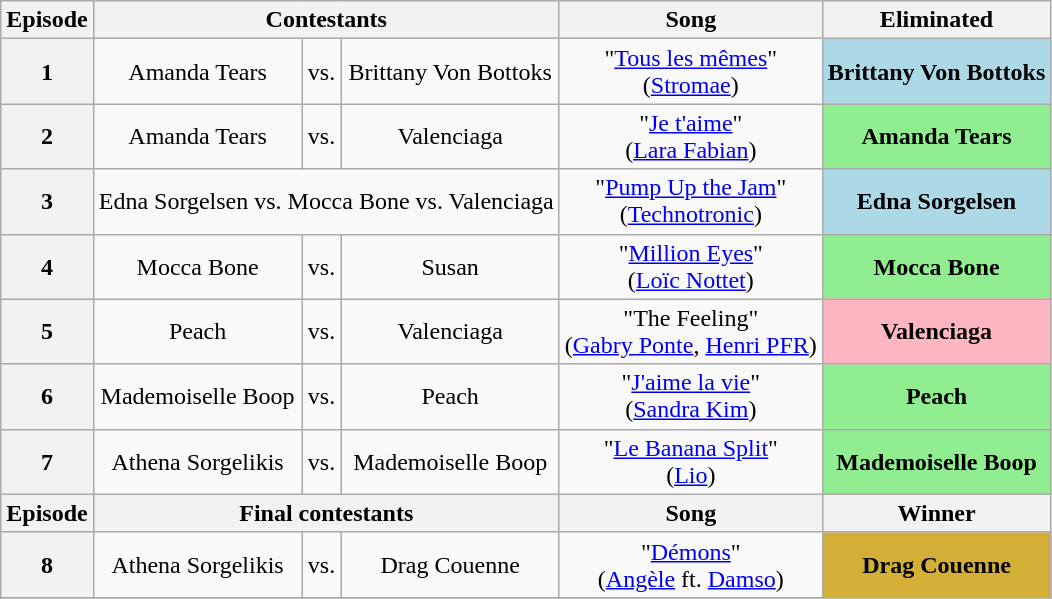<table class="wikitable" style="text-align:center">
<tr>
<th scope="col">Episode</th>
<th scope="col" colspan="3">Contestants</th>
<th scope="col">Song</th>
<th scope="col">Eliminated</th>
</tr>
<tr>
<th scope="row">1</th>
<td>Amanda Tears</td>
<td>vs.</td>
<td nowrap>Brittany Von Bottoks</td>
<td>"<a href='#'>Tous les mêmes</a>"<br>(<a href='#'>Stromae</a>)</td>
<td bgcolor="lightblue" nowrap><strong>Brittany Von Bottoks</strong></td>
</tr>
<tr>
<th scope="row">2</th>
<td>Amanda Tears</td>
<td>vs.</td>
<td>Valenciaga</td>
<td>"<a href='#'>Je t'aime</a>"<br>(<a href='#'>Lara Fabian</a>)</td>
<td bgcolor="lightgreen"><strong>Amanda Tears</strong></td>
</tr>
<tr>
<th scope="row">3</th>
<td colspan="3">Edna Sorgelsen vs. Mocca Bone vs. Valenciaga</td>
<td>"<a href='#'>Pump Up the Jam</a>"<br>(<a href='#'>Technotronic</a>)</td>
<td bgcolor="lightblue"><strong>Edna Sorgelsen</strong></td>
</tr>
<tr>
<th scope="row">4</th>
<td>Mocca Bone</td>
<td>vs.</td>
<td>Susan</td>
<td>"<a href='#'>Million Eyes</a>"<br>(<a href='#'>Loïc Nottet</a>)</td>
<td bgcolor="lightgreen"><strong>Mocca Bone</strong></td>
</tr>
<tr>
<th scope="row">5</th>
<td>Peach</td>
<td>vs.</td>
<td>Valenciaga</td>
<td nowrap>"The Feeling"<br>(<a href='#'>Gabry Ponte</a>, <a href='#'>Henri PFR</a>)</td>
<td bgcolor="lightpink"><strong>Valenciaga</strong></td>
</tr>
<tr>
<th scope="row">6</th>
<td nowrap>Mademoiselle Boop</td>
<td>vs.</td>
<td>Peach</td>
<td>"<a href='#'>J'aime la vie</a>"<br>(<a href='#'>Sandra Kim</a>)</td>
<td bgcolor="lightgreen"><strong>Peach</strong></td>
</tr>
<tr>
<th scope="row">7</th>
<td nowrap>Athena Sorgelikis</td>
<td>vs.</td>
<td>Mademoiselle Boop</td>
<td>"<a href='#'>Le Banana Split</a>"<br>(<a href='#'>Lio</a>)</td>
<td bgcolor="lightgreen"><strong>Mademoiselle Boop</strong></td>
</tr>
<tr>
<th scope="col">Episode</th>
<th scope="col" colspan="3">Final contestants</th>
<th scope="col">Song</th>
<th scope="col">Winner</th>
</tr>
<tr>
<th scope="row">8</th>
<td nowrap>Athena Sorgelikis</td>
<td>vs.</td>
<td>Drag Couenne</td>
<td>"<a href='#'>Démons</a>"<br>(<a href='#'>Angèle</a> ft. <a href='#'>Damso</a>)</td>
<td bgcolor="#D4AF37"><strong>Drag Couenne</strong></td>
</tr>
<tr>
</tr>
</table>
